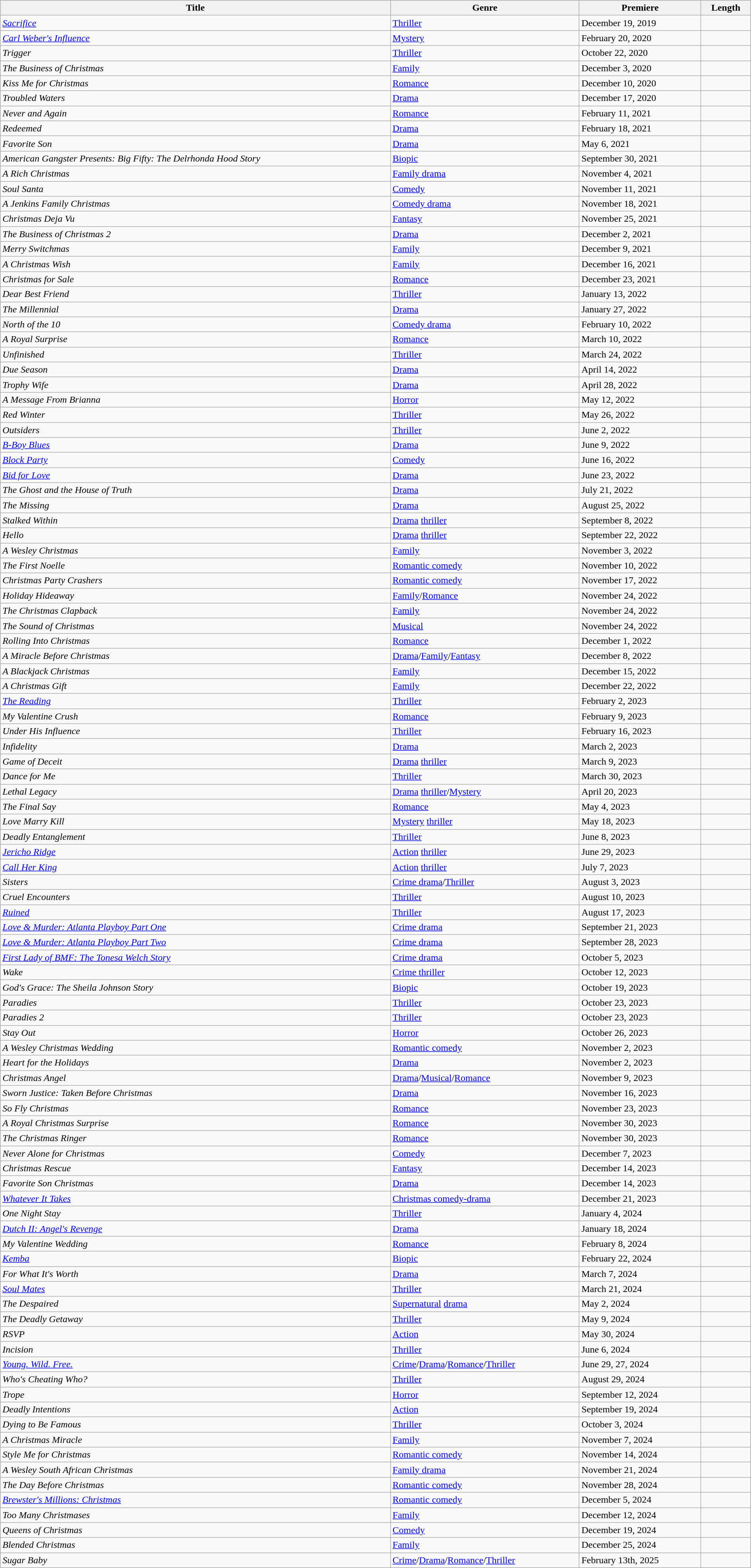<table class="wikitable sortable" style="width:100%;">
<tr>
<th>Title</th>
<th>Genre</th>
<th>Premiere</th>
<th>Length</th>
</tr>
<tr>
<td><em><a href='#'>Sacrifice</a></em></td>
<td><a href='#'>Thriller</a></td>
<td>December 19, 2019</td>
<td></td>
</tr>
<tr>
<td><em><a href='#'>Carl Weber's Influence</a></em></td>
<td><a href='#'>Mystery</a></td>
<td>February 20, 2020</td>
<td></td>
</tr>
<tr>
<td><em>Trigger</em></td>
<td><a href='#'>Thriller</a></td>
<td>October 22, 2020</td>
<td></td>
</tr>
<tr>
<td><em>The Business of Christmas</em></td>
<td><a href='#'>Family</a></td>
<td>December 3, 2020</td>
<td></td>
</tr>
<tr>
<td><em>Kiss Me for Christmas</em></td>
<td><a href='#'>Romance</a></td>
<td>December 10, 2020</td>
<td></td>
</tr>
<tr>
<td><em>Troubled Waters</em></td>
<td><a href='#'>Drama</a></td>
<td>December 17, 2020</td>
<td></td>
</tr>
<tr>
<td><em>Never and Again</em></td>
<td><a href='#'>Romance</a></td>
<td>February 11, 2021</td>
<td></td>
</tr>
<tr>
<td><em>Redeemed</em></td>
<td><a href='#'>Drama</a></td>
<td>February 18, 2021</td>
<td></td>
</tr>
<tr>
<td><em>Favorite Son</em></td>
<td><a href='#'>Drama</a></td>
<td>May 6, 2021</td>
<td></td>
</tr>
<tr>
<td><em>American Gangster Presents: Big Fifty: The Delrhonda Hood Story</em></td>
<td><a href='#'>Biopic</a></td>
<td>September 30, 2021</td>
<td></td>
</tr>
<tr>
<td><em> A Rich Christmas</em></td>
<td><a href='#'>Family drama</a></td>
<td>November 4, 2021</td>
<td></td>
</tr>
<tr>
<td><em>Soul Santa</em></td>
<td><a href='#'>Comedy</a></td>
<td>November 11, 2021</td>
<td></td>
</tr>
<tr>
<td><em>A Jenkins Family Christmas</em></td>
<td><a href='#'>Comedy drama</a></td>
<td>November 18, 2021</td>
<td></td>
</tr>
<tr>
<td><em>Christmas Deja Vu</em></td>
<td><a href='#'>Fantasy</a></td>
<td>November 25, 2021</td>
<td></td>
</tr>
<tr>
<td><em>The Business of Christmas 2</em></td>
<td><a href='#'>Drama</a></td>
<td>December 2, 2021</td>
<td></td>
</tr>
<tr>
<td><em>Merry Switchmas</em></td>
<td><a href='#'>Family</a></td>
<td>December 9, 2021</td>
<td></td>
</tr>
<tr>
<td><em>A Christmas Wish</em></td>
<td><a href='#'>Family</a></td>
<td>December 16, 2021</td>
<td></td>
</tr>
<tr>
<td><em>Christmas for Sale</em></td>
<td><a href='#'>Romance</a></td>
<td>December 23, 2021</td>
<td></td>
</tr>
<tr>
<td><em>Dear Best Friend</em></td>
<td><a href='#'>Thriller</a></td>
<td>January 13, 2022</td>
<td></td>
</tr>
<tr>
<td><em>The Millennial</em></td>
<td><a href='#'>Drama</a></td>
<td>January 27, 2022</td>
<td></td>
</tr>
<tr>
<td><em>North of the 10</em></td>
<td><a href='#'>Comedy drama</a></td>
<td>February 10, 2022</td>
<td></td>
</tr>
<tr>
<td><em>A Royal Surprise</em></td>
<td><a href='#'>Romance</a></td>
<td>March 10, 2022</td>
<td></td>
</tr>
<tr>
<td><em>Unfinished</em></td>
<td><a href='#'>Thriller</a></td>
<td>March 24, 2022</td>
<td></td>
</tr>
<tr>
<td><em>Due Season</em></td>
<td><a href='#'>Drama</a></td>
<td>April 14, 2022</td>
<td></td>
</tr>
<tr>
<td><em>Trophy Wife</em></td>
<td><a href='#'>Drama</a></td>
<td>April 28, 2022</td>
<td></td>
</tr>
<tr>
<td><em>A Message From Brianna</em></td>
<td><a href='#'>Horror</a></td>
<td>May 12, 2022</td>
<td></td>
</tr>
<tr>
<td><em>Red Winter</em></td>
<td><a href='#'>Thriller</a></td>
<td>May 26, 2022</td>
<td></td>
</tr>
<tr>
<td><em>Outsiders</em></td>
<td><a href='#'>Thriller</a></td>
<td>June 2, 2022</td>
<td></td>
</tr>
<tr>
<td><em><a href='#'>B-Boy Blues</a></em></td>
<td><a href='#'>Drama</a></td>
<td>June 9, 2022</td>
<td></td>
</tr>
<tr>
<td><em><a href='#'>Block Party</a></em></td>
<td><a href='#'>Comedy</a></td>
<td>June 16, 2022</td>
<td></td>
</tr>
<tr>
<td><em><a href='#'>Bid for Love</a></em></td>
<td><a href='#'>Drama</a></td>
<td>June 23, 2022</td>
<td></td>
</tr>
<tr>
<td><em>The Ghost and the House of Truth</em></td>
<td><a href='#'>Drama</a></td>
<td>July 21, 2022</td>
<td></td>
</tr>
<tr>
<td><em>The Missing</em></td>
<td><a href='#'>Drama</a></td>
<td>August 25, 2022</td>
<td></td>
</tr>
<tr>
<td><em>Stalked Within</em></td>
<td><a href='#'>Drama</a> <a href='#'>thriller</a></td>
<td>September 8, 2022</td>
<td></td>
</tr>
<tr>
<td><em>Hello</em></td>
<td><a href='#'>Drama</a> <a href='#'>thriller</a></td>
<td>September 22, 2022</td>
<td></td>
</tr>
<tr>
<td><em>A Wesley Christmas</em></td>
<td><a href='#'>Family</a></td>
<td>November 3, 2022</td>
<td></td>
</tr>
<tr>
<td><em>The First Noelle</em></td>
<td><a href='#'>Romantic comedy</a></td>
<td>November 10, 2022</td>
<td></td>
</tr>
<tr>
<td><em>Christmas Party Crashers</em></td>
<td><a href='#'>Romantic comedy</a></td>
<td>November 17, 2022</td>
<td></td>
</tr>
<tr>
<td><em>Holiday Hideaway</em></td>
<td><a href='#'>Family</a>/<a href='#'>Romance</a></td>
<td>November 24, 2022</td>
<td></td>
</tr>
<tr>
<td><em>The Christmas Clapback</em></td>
<td><a href='#'>Family</a></td>
<td>November 24, 2022</td>
<td></td>
</tr>
<tr>
<td><em>The Sound of Christmas</em></td>
<td><a href='#'>Musical</a></td>
<td>November 24, 2022</td>
<td></td>
</tr>
<tr>
<td><em>Rolling Into Christmas</em></td>
<td><a href='#'>Romance</a></td>
<td>December 1, 2022</td>
<td></td>
</tr>
<tr>
<td><em>A Miracle Before Christmas</em></td>
<td><a href='#'>Drama</a>/<a href='#'>Family</a>/<a href='#'>Fantasy</a></td>
<td>December 8, 2022</td>
<td></td>
</tr>
<tr>
<td><em>A Blackjack Christmas</em></td>
<td><a href='#'>Family</a></td>
<td>December 15, 2022</td>
<td></td>
</tr>
<tr>
<td><em>A Christmas Gift</em></td>
<td><a href='#'>Family</a></td>
<td>December 22, 2022</td>
<td></td>
</tr>
<tr>
<td><em><a href='#'>The Reading</a></em></td>
<td><a href='#'>Thriller</a></td>
<td>February 2, 2023</td>
<td></td>
</tr>
<tr>
<td><em>My Valentine Crush</em></td>
<td><a href='#'>Romance</a></td>
<td>February 9, 2023</td>
<td></td>
</tr>
<tr>
<td><em>Under His Influence</em></td>
<td><a href='#'>Thriller</a></td>
<td>February 16, 2023</td>
<td></td>
</tr>
<tr>
<td><em>Infidelity</em></td>
<td><a href='#'>Drama</a></td>
<td>March 2, 2023</td>
<td></td>
</tr>
<tr>
<td><em>Game of Deceit</em></td>
<td><a href='#'>Drama</a> <a href='#'>thriller</a></td>
<td>March 9, 2023</td>
<td></td>
</tr>
<tr>
<td><em>Dance for Me</em></td>
<td><a href='#'>Thriller</a></td>
<td>March 30, 2023</td>
<td></td>
</tr>
<tr>
<td><em>Lethal Legacy</em></td>
<td><a href='#'>Drama</a> <a href='#'>thriller</a>/<a href='#'>Mystery</a></td>
<td>April 20, 2023</td>
<td></td>
</tr>
<tr>
<td><em>The Final Say</em></td>
<td><a href='#'>Romance</a></td>
<td>May 4, 2023</td>
<td></td>
</tr>
<tr>
<td><em>Love Marry Kill</em></td>
<td><a href='#'>Mystery</a> <a href='#'>thriller</a></td>
<td>May 18, 2023</td>
<td></td>
</tr>
<tr>
<td><em>Deadly Entanglement</em></td>
<td><a href='#'>Thriller</a></td>
<td>June 8, 2023</td>
<td></td>
</tr>
<tr>
<td><em><a href='#'>Jericho Ridge</a></em></td>
<td><a href='#'>Action</a> <a href='#'>thriller</a></td>
<td>June 29, 2023</td>
<td></td>
</tr>
<tr>
<td><em><a href='#'>Call Her King</a></em></td>
<td><a href='#'>Action</a> <a href='#'>thriller</a></td>
<td>July 7, 2023</td>
<td></td>
</tr>
<tr>
<td><em>Sisters</em></td>
<td><a href='#'>Crime drama</a>/<a href='#'>Thriller</a></td>
<td>August 3, 2023</td>
<td></td>
</tr>
<tr>
<td><em>Cruel Encounters</em></td>
<td><a href='#'>Thriller</a></td>
<td>August 10, 2023</td>
<td></td>
</tr>
<tr>
<td><em><a href='#'>Ruined</a></em></td>
<td><a href='#'>Thriller</a></td>
<td>August 17, 2023</td>
<td></td>
</tr>
<tr>
<td><em><a href='#'>Love & Murder: Atlanta Playboy Part One</a></em></td>
<td><a href='#'>Crime drama</a></td>
<td>September 21, 2023</td>
<td></td>
</tr>
<tr>
<td><em><a href='#'>Love & Murder: Atlanta Playboy Part Two</a></em></td>
<td><a href='#'>Crime drama</a></td>
<td>September 28, 2023</td>
<td></td>
</tr>
<tr>
<td><em><a href='#'>First Lady of BMF: The Tonesa Welch Story</a></em></td>
<td><a href='#'>Crime drama</a></td>
<td>October 5, 2023</td>
<td></td>
</tr>
<tr>
<td><em>Wake</em></td>
<td><a href='#'>Crime thriller</a></td>
<td>October 12, 2023</td>
<td></td>
</tr>
<tr>
<td><em>God's Grace: The Sheila Johnson Story</em></td>
<td><a href='#'>Biopic</a></td>
<td>October 19, 2023</td>
<td></td>
</tr>
<tr>
<td><em>Paradies</em></td>
<td><a href='#'>Thriller</a></td>
<td>October 23, 2023</td>
<td></td>
</tr>
<tr>
<td><em>Paradies 2</em></td>
<td><a href='#'>Thriller</a></td>
<td>October 23, 2023</td>
<td></td>
</tr>
<tr>
<td><em>Stay Out</em></td>
<td><a href='#'>Horror</a></td>
<td>October 26, 2023</td>
<td></td>
</tr>
<tr>
<td><em>A Wesley Christmas Wedding</em></td>
<td><a href='#'>Romantic comedy</a></td>
<td>November 2, 2023</td>
<td></td>
</tr>
<tr>
<td><em>Heart for the Holidays</em></td>
<td><a href='#'>Drama</a></td>
<td>November 2, 2023</td>
<td></td>
</tr>
<tr>
<td><em>Christmas Angel</em></td>
<td><a href='#'>Drama</a>/<a href='#'>Musical</a>/<a href='#'>Romance</a></td>
<td>November 9, 2023</td>
<td></td>
</tr>
<tr>
<td><em>Sworn Justice: Taken Before Christmas</em></td>
<td><a href='#'>Drama</a></td>
<td>November 16, 2023</td>
<td></td>
</tr>
<tr>
<td><em>So Fly Christmas</em></td>
<td><a href='#'>Romance</a></td>
<td>November 23, 2023</td>
<td></td>
</tr>
<tr>
<td><em>A Royal Christmas Surprise</em></td>
<td><a href='#'>Romance</a></td>
<td>November 30, 2023</td>
<td></td>
</tr>
<tr>
<td><em>The Christmas Ringer</em></td>
<td><a href='#'>Romance</a></td>
<td>November 30, 2023</td>
<td></td>
</tr>
<tr>
<td><em>Never Alone for Christmas</em></td>
<td><a href='#'>Comedy</a></td>
<td>December 7, 2023</td>
<td></td>
</tr>
<tr>
<td><em>Christmas Rescue</em></td>
<td><a href='#'>Fantasy</a></td>
<td>December 14, 2023</td>
<td></td>
</tr>
<tr>
<td><em>Favorite Son Christmas</em></td>
<td><a href='#'>Drama</a></td>
<td>December 14, 2023</td>
<td></td>
</tr>
<tr>
<td><em><a href='#'>Whatever It Takes</a></em></td>
<td><a href='#'>Christmas comedy-drama</a></td>
<td>December 21, 2023</td>
<td></td>
</tr>
<tr>
<td><em>One Night Stay</em></td>
<td><a href='#'>Thriller</a></td>
<td>January 4, 2024</td>
<td></td>
</tr>
<tr>
<td><em><a href='#'>Dutch II: Angel's Revenge</a></em></td>
<td><a href='#'>Drama</a></td>
<td>January 18, 2024</td>
<td></td>
</tr>
<tr>
<td><em>My Valentine Wedding</em></td>
<td><a href='#'>Romance</a></td>
<td>February 8, 2024</td>
<td></td>
</tr>
<tr>
<td><em><a href='#'>Kemba</a></em></td>
<td><a href='#'>Biopic</a></td>
<td>February 22, 2024</td>
<td></td>
</tr>
<tr>
<td><em>For What It's Worth</em></td>
<td><a href='#'>Drama</a></td>
<td>March 7, 2024</td>
<td></td>
</tr>
<tr>
<td><em><a href='#'>Soul Mates</a></em></td>
<td><a href='#'>Thriller</a></td>
<td>March 21, 2024</td>
<td></td>
</tr>
<tr>
<td><em>The Despaired</em></td>
<td><a href='#'>Supernatural</a> <a href='#'>drama</a></td>
<td>May 2, 2024</td>
<td></td>
</tr>
<tr>
<td><em>The Deadly Getaway</em></td>
<td><a href='#'>Thriller</a></td>
<td>May 9, 2024</td>
<td></td>
</tr>
<tr>
<td><em>RSVP</em></td>
<td><a href='#'>Action</a></td>
<td>May 30, 2024</td>
<td></td>
</tr>
<tr>
<td><em>Incision</em></td>
<td><a href='#'>Thriller</a></td>
<td>June 6, 2024</td>
<td></td>
</tr>
<tr>
<td><em><a href='#'>Young. Wild. Free.</a></em></td>
<td><a href='#'>Crime</a>/<a href='#'>Drama</a>/<a href='#'>Romance</a>/<a href='#'>Thriller</a></td>
<td>June 29, 27, 2024</td>
<td></td>
</tr>
<tr>
<td><em>Who's Cheating Who?</em></td>
<td><a href='#'>Thriller</a></td>
<td>August 29, 2024</td>
<td></td>
</tr>
<tr>
<td><em>Trope</em></td>
<td><a href='#'>Horror</a></td>
<td>September 12, 2024</td>
<td></td>
</tr>
<tr>
<td><em>Deadly Intentions</em></td>
<td><a href='#'>Action</a></td>
<td>September 19, 2024</td>
<td></td>
</tr>
<tr>
<td><em>Dying to Be Famous</em></td>
<td><a href='#'>Thriller</a></td>
<td>October 3, 2024</td>
<td></td>
</tr>
<tr>
<td><em>A Christmas Miracle</em></td>
<td><a href='#'>Family</a></td>
<td>November 7, 2024</td>
<td></td>
</tr>
<tr>
<td><em>Style Me for Christmas</em></td>
<td><a href='#'>Romantic comedy</a></td>
<td>November 14, 2024</td>
<td></td>
</tr>
<tr>
<td><em>A Wesley South African Christmas</em></td>
<td><a href='#'>Family drama</a></td>
<td>November 21, 2024</td>
<td></td>
</tr>
<tr>
<td><em>The Day Before Christmas</em></td>
<td><a href='#'>Romantic comedy</a></td>
<td>November 28, 2024</td>
<td></td>
</tr>
<tr>
<td><em><a href='#'>Brewster's Millions: Christmas</a></em></td>
<td><a href='#'>Romantic comedy</a></td>
<td>December 5, 2024</td>
<td></td>
</tr>
<tr>
<td><em>Too Many Christmases</em></td>
<td><a href='#'>Family</a></td>
<td>December 12, 2024</td>
<td></td>
</tr>
<tr>
<td><em>Queens of Christmas</em></td>
<td><a href='#'>Comedy</a></td>
<td>December 19, 2024</td>
<td></td>
</tr>
<tr>
<td><em>Blended Christmas</em></td>
<td><a href='#'>Family</a></td>
<td>December 25, 2024</td>
<td></td>
</tr>
<tr>
<td><em>Sugar Baby</em></td>
<td><a href='#'>Crime</a>/<a href='#'>Drama</a>/<a href='#'>Romance</a>/<a href='#'>Thriller</a></td>
<td>February 13th, 2025</td>
<td></td>
</tr>
</table>
